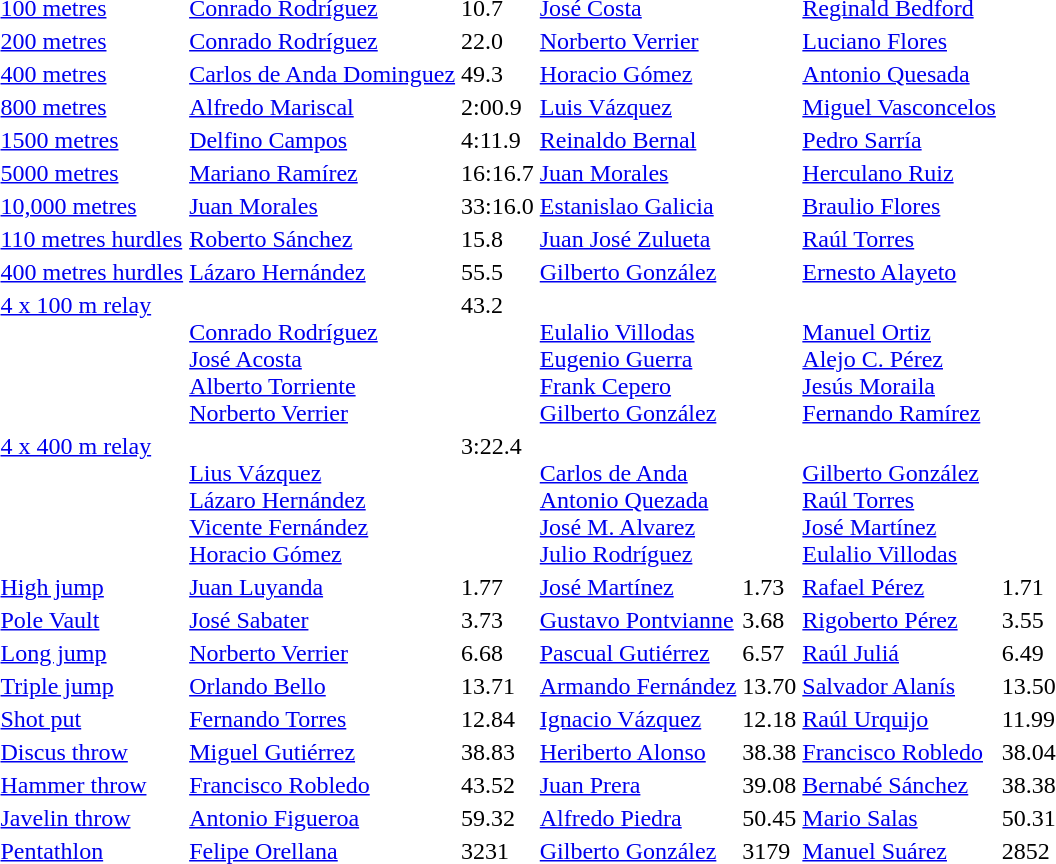<table>
<tr>
<td><a href='#'>100 metres</a></td>
<td><a href='#'>Conrado Rodríguez</a><br> </td>
<td>10.7</td>
<td><a href='#'>José Costa</a><br> </td>
<td></td>
<td><a href='#'>Reginald Bedford</a><br> </td>
<td></td>
</tr>
<tr>
<td><a href='#'>200 metres</a></td>
<td><a href='#'>Conrado Rodríguez</a><br> </td>
<td>22.0</td>
<td><a href='#'>Norberto Verrier</a><br> </td>
<td></td>
<td><a href='#'>Luciano Flores</a><br> </td>
<td></td>
</tr>
<tr>
<td><a href='#'>400 metres</a></td>
<td><a href='#'>Carlos de Anda Dominguez</a><br> </td>
<td>49.3</td>
<td><a href='#'>Horacio Gómez</a><br> </td>
<td></td>
<td><a href='#'>Antonio Quesada</a><br> </td>
<td></td>
</tr>
<tr>
<td><a href='#'>800 metres</a></td>
<td><a href='#'>Alfredo Mariscal</a><br> </td>
<td>2:00.9</td>
<td><a href='#'>Luis Vázquez</a><br> </td>
<td></td>
<td><a href='#'>Miguel Vasconcelos</a><br> </td>
<td></td>
</tr>
<tr>
<td><a href='#'>1500 metres</a></td>
<td><a href='#'>Delfino Campos</a><br> </td>
<td>4:11.9</td>
<td><a href='#'>Reinaldo Bernal</a><br> </td>
<td></td>
<td><a href='#'>Pedro Sarría</a><br> </td>
<td></td>
</tr>
<tr>
<td><a href='#'>5000 metres</a></td>
<td><a href='#'>Mariano Ramírez</a><br> </td>
<td>16:16.7</td>
<td><a href='#'>Juan Morales</a><br> </td>
<td></td>
<td><a href='#'>Herculano Ruiz</a><br> </td>
<td></td>
</tr>
<tr>
<td><a href='#'>10,000 metres</a></td>
<td><a href='#'>Juan Morales</a><br> </td>
<td>33:16.0</td>
<td><a href='#'>Estanislao Galicia</a><br> </td>
<td></td>
<td><a href='#'>Braulio Flores</a><br> </td>
<td></td>
</tr>
<tr>
<td><a href='#'>110 metres hurdles</a></td>
<td><a href='#'>Roberto Sánchez</a><br> </td>
<td>15.8</td>
<td><a href='#'>Juan José Zulueta</a><br> </td>
<td></td>
<td><a href='#'>Raúl Torres</a><br> </td>
<td></td>
</tr>
<tr>
<td><a href='#'>400 metres hurdles</a></td>
<td><a href='#'>Lázaro Hernández</a><br> </td>
<td>55.5</td>
<td><a href='#'>Gilberto González</a><br> </td>
<td></td>
<td><a href='#'>Ernesto Alayeto</a><br> </td>
<td></td>
</tr>
<tr style="vertical-align:top;">
<td><a href='#'>4 x 100 m relay</a></td>
<td><br> <a href='#'>Conrado Rodríguez</a><br> <a href='#'>José Acosta</a><br> <a href='#'>Alberto Torriente</a><br> <a href='#'>Norberto Verrier</a></td>
<td>43.2</td>
<td><br> <a href='#'>Eulalio Villodas</a><br> <a href='#'>Eugenio Guerra</a><br> <a href='#'>Frank Cepero</a><br> <a href='#'>Gilberto González</a></td>
<td></td>
<td><br> <a href='#'>Manuel Ortiz</a><br> <a href='#'>Alejo C. Pérez</a><br> <a href='#'>Jesús Moraila</a><br> <a href='#'>Fernando Ramírez</a></td>
<td></td>
</tr>
<tr style="vertical-align:top;">
<td><a href='#'>4 x 400 m relay</a></td>
<td><br> <a href='#'>Lius Vázquez</a><br> <a href='#'>Lázaro Hernández</a><br> <a href='#'>Vicente Fernández</a><br> <a href='#'>Horacio Gómez</a></td>
<td>3:22.4</td>
<td><br> <a href='#'>Carlos de Anda</a><br> <a href='#'>Antonio Quezada</a><br> <a href='#'>José M. Alvarez</a><br> <a href='#'>Julio Rodríguez</a></td>
<td></td>
<td><br> <a href='#'>Gilberto González</a><br> <a href='#'>Raúl Torres</a><br> <a href='#'>José Martínez</a><br> <a href='#'>Eulalio Villodas</a></td>
<td></td>
</tr>
<tr>
<td><a href='#'>High jump</a></td>
<td><a href='#'>Juan Luyanda</a><br> </td>
<td>1.77</td>
<td><a href='#'>José Martínez</a><br> </td>
<td>1.73</td>
<td><a href='#'>Rafael Pérez</a><br> </td>
<td>1.71</td>
</tr>
<tr>
<td><a href='#'>Pole Vault</a></td>
<td><a href='#'>José Sabater</a><br> </td>
<td>3.73</td>
<td><a href='#'>Gustavo Pontvianne</a><br> </td>
<td>3.68</td>
<td><a href='#'>Rigoberto Pérez</a><br> </td>
<td>3.55</td>
</tr>
<tr>
<td><a href='#'>Long jump</a></td>
<td><a href='#'>Norberto Verrier</a><br> </td>
<td>6.68</td>
<td><a href='#'>Pascual Gutiérrez</a><br> </td>
<td>6.57</td>
<td><a href='#'>Raúl Juliá</a><br> </td>
<td>6.49</td>
</tr>
<tr>
<td><a href='#'>Triple jump</a></td>
<td><a href='#'>Orlando Bello</a><br> </td>
<td>13.71</td>
<td><a href='#'>Armando Fernández</a><br> </td>
<td>13.70</td>
<td><a href='#'>Salvador Alanís</a><br> </td>
<td>13.50</td>
</tr>
<tr>
<td><a href='#'>Shot put</a></td>
<td><a href='#'>Fernando Torres</a><br> </td>
<td>12.84</td>
<td><a href='#'>Ignacio Vázquez</a><br> </td>
<td>12.18</td>
<td><a href='#'>Raúl Urquijo</a><br> </td>
<td>11.99</td>
</tr>
<tr>
<td><a href='#'>Discus throw</a></td>
<td><a href='#'>Miguel Gutiérrez</a><br> </td>
<td>38.83</td>
<td><a href='#'>Heriberto Alonso</a><br> </td>
<td>38.38</td>
<td><a href='#'>Francisco Robledo</a><br> </td>
<td>38.04</td>
</tr>
<tr>
<td><a href='#'>Hammer throw</a></td>
<td><a href='#'>Francisco Robledo</a><br> </td>
<td>43.52</td>
<td><a href='#'>Juan Prera</a><br> </td>
<td>39.08</td>
<td><a href='#'>Bernabé Sánchez</a><br> </td>
<td>38.38</td>
</tr>
<tr>
<td><a href='#'>Javelin throw</a></td>
<td><a href='#'>Antonio Figueroa</a><br> </td>
<td>59.32</td>
<td><a href='#'>Alfredo Piedra</a><br> </td>
<td>50.45</td>
<td><a href='#'>Mario Salas</a><br> </td>
<td>50.31</td>
</tr>
<tr>
<td><a href='#'>Pentathlon</a></td>
<td><a href='#'>Felipe Orellana</a><br> </td>
<td>3231</td>
<td><a href='#'>Gilberto González</a><br> </td>
<td>3179</td>
<td><a href='#'>Manuel Suárez</a><br> </td>
<td>2852</td>
</tr>
</table>
